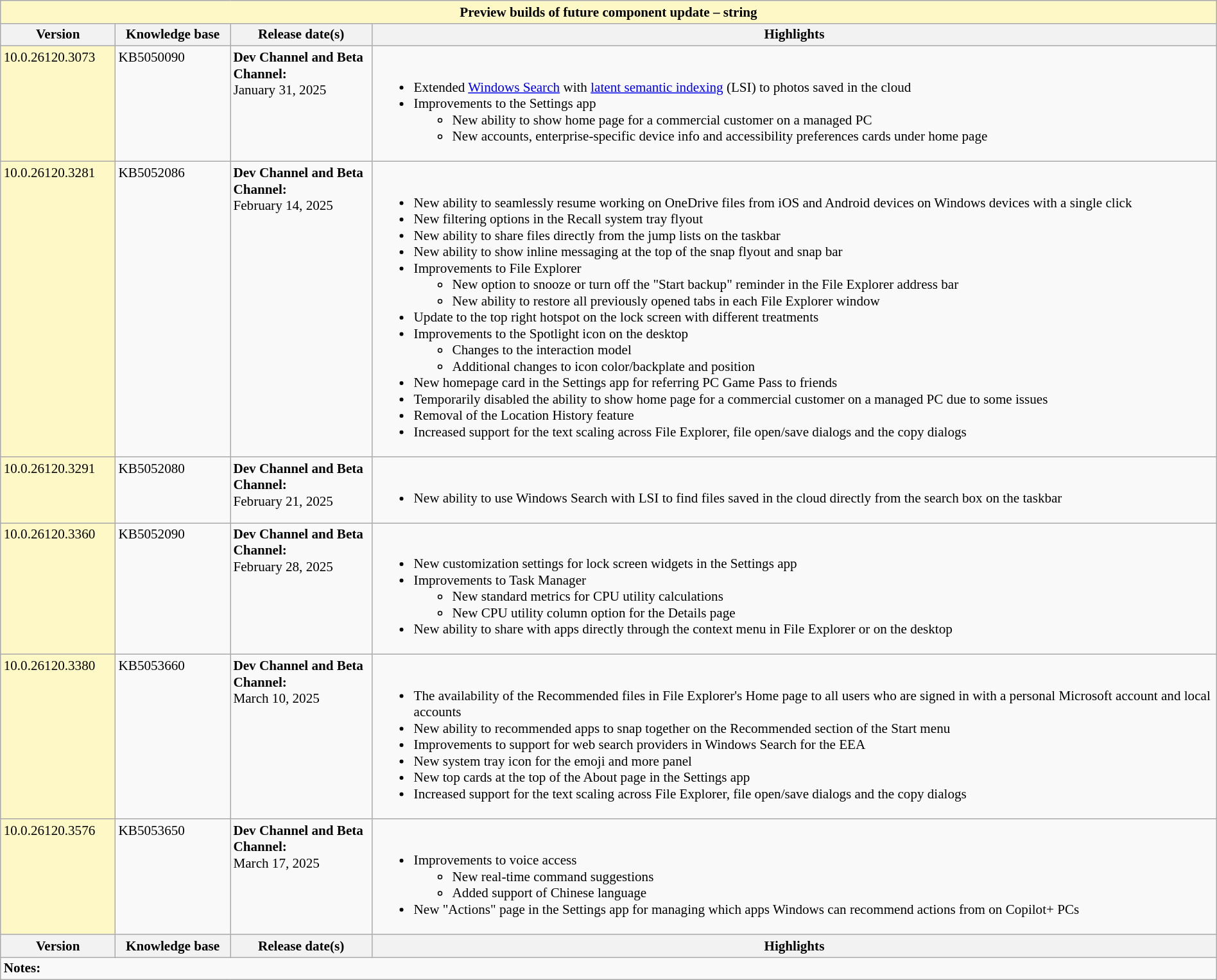<table class="wikitable mw-collapsible mw-collapsed" style=width:100%;font-size:88%>
<tr>
<th colspan=4 style=background:#fef8c6>Preview builds of future component update –  string</th>
</tr>
<tr>
<th scope=col style=width:8em>Version</th>
<th scope=col style=width:8em>Knowledge base</th>
<th scope=col style=width:10em>Release date(s)</th>
<th scope=col>Highlights</th>
</tr>
<tr valign=top>
<td style=background:#fef8c6>10.0.26120.3073<br></td>
<td>KB5050090</td>
<td><strong>Dev Channel and Beta Channel:</strong><br>January 31, 2025</td>
<td><br><ul><li>Extended <a href='#'>Windows Search</a> with <a href='#'>latent semantic indexing</a> (LSI) to photos saved in the cloud</li><li>Improvements to the Settings app<ul><li>New ability to show home page for a commercial customer on a managed PC</li><li>New accounts, enterprise-specific device info and accessibility preferences cards under home page</li></ul></li></ul></td>
</tr>
<tr valign=top>
<td style=background:#fef8c6>10.0.26120.3281<br></td>
<td>KB5052086</td>
<td><strong>Dev Channel and Beta Channel:</strong><br>February 14, 2025</td>
<td><br><ul><li>New ability to seamlessly resume working on OneDrive files from iOS and Android devices on Windows devices with a single click</li><li>New filtering options in the Recall system tray flyout</li><li>New ability to share files directly from the jump lists on the taskbar</li><li>New ability to show inline messaging at the top of the snap flyout and snap bar</li><li>Improvements to File Explorer<ul><li>New option to snooze or turn off the "Start backup" reminder in the File Explorer address bar</li><li>New ability to restore all previously opened tabs in each File Explorer window</li></ul></li><li>Update to the top right hotspot on the lock screen with different treatments</li><li>Improvements to the Spotlight icon on the desktop<ul><li>Changes to the interaction model</li><li>Additional changes to icon color/backplate and position</li></ul></li><li>New homepage card in the Settings app for referring PC Game Pass to friends</li><li>Temporarily disabled the ability to show home page for a commercial customer on a managed PC due to some issues</li><li>Removal of the Location History feature</li><li>Increased support for the text scaling across File Explorer, file open/save dialogs and the copy dialogs</li></ul></td>
</tr>
<tr valign=top>
<td style=background:#fef8c6>10.0.26120.3291<br></td>
<td>KB5052080</td>
<td><strong>Dev Channel and Beta Channel:</strong><br>February 21, 2025</td>
<td><br><ul><li>New ability to use Windows Search with LSI to find files saved in the cloud directly from the search box on the taskbar</li></ul></td>
</tr>
<tr valign=top>
<td style=background:#fef8c6>10.0.26120.3360<br></td>
<td>KB5052090</td>
<td><strong>Dev Channel and Beta Channel:</strong><br>February 28, 2025</td>
<td><br><ul><li>New customization settings for lock screen widgets in the Settings app</li><li>Improvements to Task Manager<ul><li>New standard metrics for CPU utility calculations</li><li>New CPU utility column option for the Details page</li></ul></li><li>New ability to share with apps directly through the context menu in File Explorer or on the desktop</li></ul></td>
</tr>
<tr valign=top>
<td style=background:#fef8c6>10.0.26120.3380<br></td>
<td>KB5053660</td>
<td><strong>Dev Channel and Beta Channel:</strong><br>March 10, 2025</td>
<td><br><ul><li>The availability of the Recommended files in File Explorer's Home page to all users who are signed in with a personal Microsoft account and local accounts</li><li>New ability to recommended apps to snap together on the Recommended section of the Start menu</li><li>Improvements to support for web search providers in Windows Search for the EEA</li><li>New system tray icon for the emoji and more panel</li><li>New top cards at the top of the About page in the Settings app</li><li>Increased support for the text scaling across File Explorer, file open/save dialogs and the copy dialogs</li></ul></td>
</tr>
<tr valign=top>
<td style=background:#fef8c6>10.0.26120.3576<br></td>
<td>KB5053650</td>
<td><strong>Dev Channel and Beta Channel:</strong><br>March 17, 2025</td>
<td><br><ul><li>Improvements to voice access<ul><li>New real-time command suggestions</li><li>Added support of Chinese language</li></ul></li><li>New "Actions" page in the Settings app for managing which apps Windows can recommend actions from on Copilot+ PCs</li></ul></td>
</tr>
<tr>
<th>Version</th>
<th>Knowledge base</th>
<th>Release date(s)</th>
<th>Highlights</th>
</tr>
<tr>
<td class="wikitable mw-collapsible" colspan=4 style=text-align:left><strong>Notes:</strong></td>
</tr>
</table>
